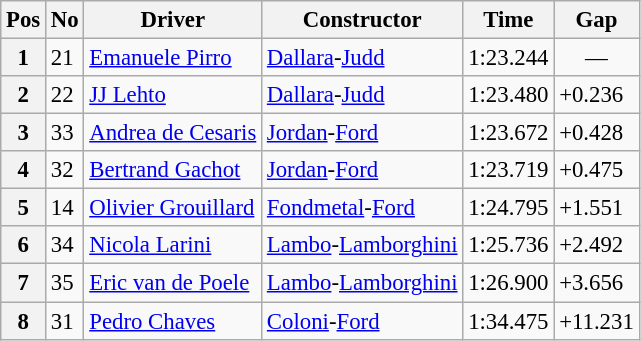<table class="wikitable sortable" style="font-size: 95%;">
<tr>
<th>Pos</th>
<th>No</th>
<th>Driver</th>
<th>Constructor</th>
<th>Time</th>
<th>Gap</th>
</tr>
<tr>
<th>1</th>
<td>21</td>
<td> <a href='#'>Emanuele Pirro</a></td>
<td><a href='#'>Dallara</a>-<a href='#'>Judd</a></td>
<td>1:23.244</td>
<td align="center">—</td>
</tr>
<tr>
<th>2</th>
<td>22</td>
<td> <a href='#'>JJ Lehto</a></td>
<td><a href='#'>Dallara</a>-<a href='#'>Judd</a></td>
<td>1:23.480</td>
<td>+0.236</td>
</tr>
<tr>
<th>3</th>
<td>33</td>
<td> <a href='#'>Andrea de Cesaris</a></td>
<td><a href='#'>Jordan</a>-<a href='#'>Ford</a></td>
<td>1:23.672</td>
<td>+0.428</td>
</tr>
<tr>
<th>4</th>
<td>32</td>
<td> <a href='#'>Bertrand Gachot</a></td>
<td><a href='#'>Jordan</a>-<a href='#'>Ford</a></td>
<td>1:23.719</td>
<td>+0.475</td>
</tr>
<tr>
<th>5</th>
<td>14</td>
<td> <a href='#'>Olivier Grouillard</a></td>
<td><a href='#'>Fondmetal</a>-<a href='#'>Ford</a></td>
<td>1:24.795</td>
<td>+1.551</td>
</tr>
<tr>
<th>6</th>
<td>34</td>
<td> <a href='#'>Nicola Larini</a></td>
<td><a href='#'>Lambo</a>-<a href='#'>Lamborghini</a></td>
<td>1:25.736</td>
<td>+2.492</td>
</tr>
<tr>
<th>7</th>
<td>35</td>
<td> <a href='#'>Eric van de Poele</a></td>
<td><a href='#'>Lambo</a>-<a href='#'>Lamborghini</a></td>
<td>1:26.900</td>
<td>+3.656</td>
</tr>
<tr>
<th>8</th>
<td>31</td>
<td> <a href='#'>Pedro Chaves</a></td>
<td><a href='#'>Coloni</a>-<a href='#'>Ford</a></td>
<td>1:34.475</td>
<td>+11.231</td>
</tr>
</table>
